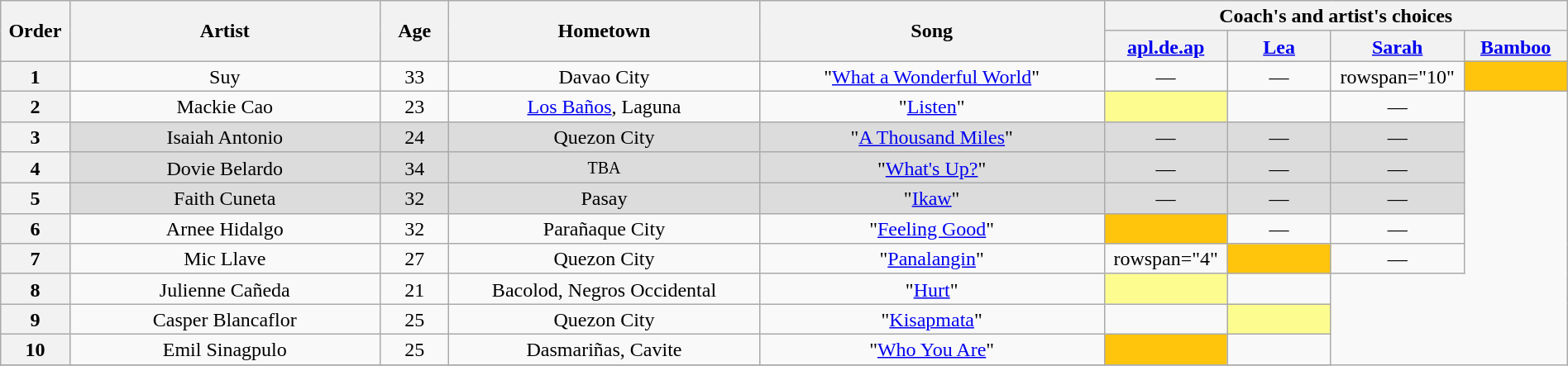<table class="wikitable" style="text-align:center; line-height:17px; width:100%;">
<tr>
<th rowspan="2" scope="col" style="width:04%;">Order</th>
<th rowspan="2" scope="col" style="width:18%;">Artist</th>
<th rowspan="2" scope="col" style="width:04%;">Age</th>
<th rowspan="2" scope="col" style="width:18%;">Hometown</th>
<th rowspan="2" scope="col" style="width:20%;">Song</th>
<th colspan="4" scope="col" style="width:24%;">Coach's and artist's choices</th>
</tr>
<tr>
<th style="width:06%;"><a href='#'>apl.de.ap</a></th>
<th style="width:06%;"><a href='#'>Lea</a></th>
<th style="width:06%;"><a href='#'>Sarah</a></th>
<th style="width:06%;"><a href='#'>Bamboo</a></th>
</tr>
<tr>
<th scope="row">1</th>
<td>Suy</td>
<td>33</td>
<td>Davao City</td>
<td>"<a href='#'>What a Wonderful World</a>"</td>
<td>—</td>
<td>—</td>
<td>rowspan="10" </td>
<td style="background:#FFC40C;"><strong></strong></td>
</tr>
<tr>
<th scope="row">2</th>
<td>Mackie Cao</td>
<td>23</td>
<td><a href='#'>Los Baños</a>, Laguna</td>
<td>"<a href='#'>Listen</a>"</td>
<td style="background:#fdfc8f;"><strong></strong></td>
<td><strong></strong></td>
<td>—</td>
</tr>
<tr>
<th scope="row">3</th>
<td style="background:#DCDCDC;">Isaiah Antonio</td>
<td style="background:#DCDCDC;">24</td>
<td style="background:#DCDCDC;">Quezon City</td>
<td style="background:#DCDCDC;">"<a href='#'>A Thousand Miles</a>"</td>
<td style="background:#DCDCDC;">—</td>
<td style="background:#DCDCDC;">—</td>
<td style="background:#DCDCDC;">—</td>
</tr>
<tr>
<th scope="row">4</th>
<td style="background:#DCDCDC;">Dovie Belardo</td>
<td style="background:#DCDCDC;">34</td>
<td style="background:#DCDCDC;"><small>TBA</small></td>
<td style="background:#DCDCDC;">"<a href='#'>What's Up?</a>"</td>
<td style="background:#DCDCDC;">—</td>
<td style="background:#DCDCDC;">—</td>
<td style="background:#DCDCDC;">—</td>
</tr>
<tr>
<th scope="row">5</th>
<td style="background:#DCDCDC;">Faith Cuneta</td>
<td style="background:#DCDCDC;">32</td>
<td style="background:#DCDCDC;">Pasay</td>
<td style="background:#DCDCDC;">"<a href='#'>Ikaw</a>"</td>
<td style="background:#DCDCDC;">—</td>
<td style="background:#DCDCDC;">—</td>
<td style="background:#DCDCDC;">—</td>
</tr>
<tr>
<th scope="row">6</th>
<td>Arnee Hidalgo</td>
<td>32</td>
<td>Parañaque City</td>
<td>"<a href='#'>Feeling Good</a>"</td>
<td style="background:#FFC40C;"><strong></strong></td>
<td>—</td>
<td>—</td>
</tr>
<tr>
<th scope="row">7</th>
<td>Mic Llave</td>
<td>27</td>
<td>Quezon City</td>
<td>"<a href='#'>Panalangin</a>"</td>
<td>rowspan="4" </td>
<td style="background:#FFC40C;"><strong></strong></td>
<td>—</td>
</tr>
<tr>
<th scope="row">8</th>
<td>Julienne Cañeda</td>
<td>21</td>
<td>Bacolod, Negros Occidental</td>
<td>"<a href='#'>Hurt</a>"</td>
<td style="background:#fdfc8f;"><strong></strong></td>
<td><strong></strong></td>
</tr>
<tr>
<th scope="row">9</th>
<td>Casper Blancaflor</td>
<td>25</td>
<td>Quezon City</td>
<td>"<a href='#'>Kisapmata</a>"</td>
<td><strong></strong></td>
<td style="background:#fdfc8f;"><strong></strong></td>
</tr>
<tr>
<th scope="row">10</th>
<td>Emil Sinagpulo</td>
<td>25</td>
<td>Dasmariñas, Cavite</td>
<td>"<a href='#'>Who You Are</a>"</td>
<td style="background:#FFC40C;"><strong></strong></td>
<td></td>
</tr>
<tr>
</tr>
</table>
